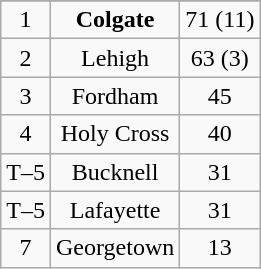<table class="wikitable">
<tr align="center">
</tr>
<tr align="center">
<td>1</td>
<td><strong>Colgate</strong></td>
<td>71 (11)</td>
</tr>
<tr align="center">
<td>2</td>
<td>Lehigh</td>
<td>63 (3)</td>
</tr>
<tr align="center">
<td>3</td>
<td>Fordham</td>
<td>45</td>
</tr>
<tr align="center">
<td>4</td>
<td>Holy Cross</td>
<td>40</td>
</tr>
<tr align="center">
<td>T–5</td>
<td>Bucknell</td>
<td>31</td>
</tr>
<tr align="center">
<td>T–5</td>
<td>Lafayette</td>
<td>31</td>
</tr>
<tr align="center">
<td>7</td>
<td>Georgetown</td>
<td>13</td>
</tr>
</table>
